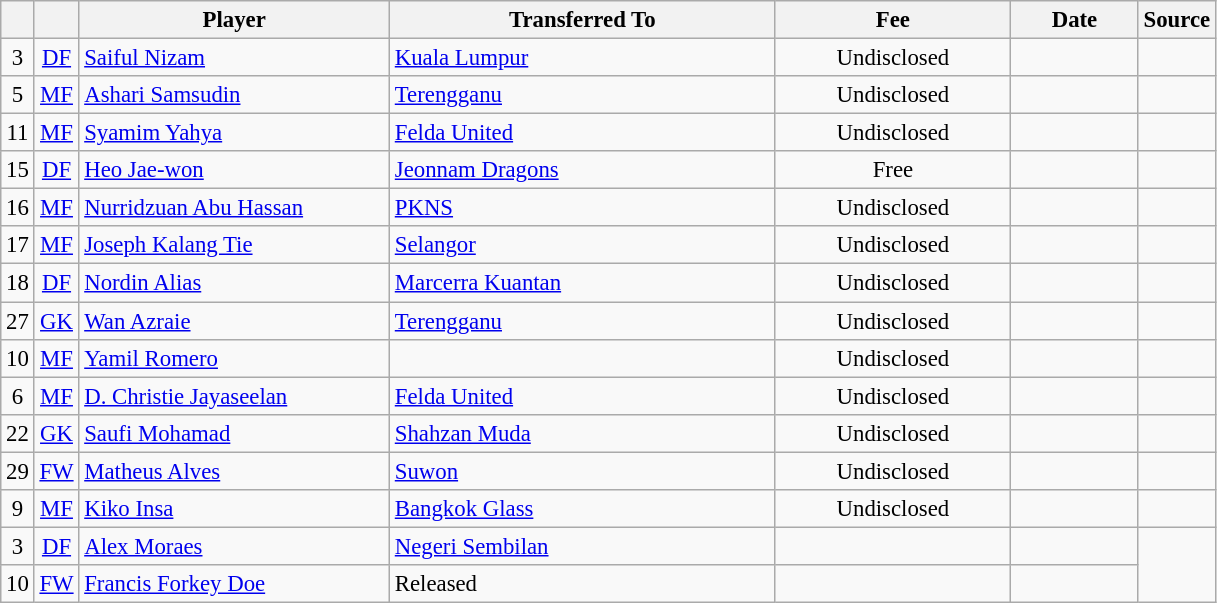<table class="wikitable plainrowheaders sortable" style="font-size:95%">
<tr>
<th></th>
<th></th>
<th scope="col" style="width:200px;">Player</th>
<th scope="col" style="width:250px;">Transferred To</th>
<th scope="col" style="width:150px;">Fee</th>
<th scope="col" style="width:78px;">Date</th>
<th>Source</th>
</tr>
<tr>
<td align=center>3</td>
<td align=center><a href='#'>DF</a></td>
<td> <a href='#'>Saiful Nizam</a></td>
<td> <a href='#'>Kuala Lumpur</a></td>
<td align=center>Undisclosed</td>
<td align=center></td>
<td></td>
</tr>
<tr>
<td align=center>5</td>
<td align=center><a href='#'>MF</a></td>
<td> <a href='#'>Ashari Samsudin</a></td>
<td> <a href='#'>Terengganu</a></td>
<td align=center>Undisclosed</td>
<td align=center></td>
<td></td>
</tr>
<tr>
<td align=center>11</td>
<td align=center><a href='#'>MF</a></td>
<td> <a href='#'>Syamim Yahya</a></td>
<td> <a href='#'>Felda United</a></td>
<td align=center>Undisclosed</td>
<td align=center></td>
<td align=center></td>
</tr>
<tr>
<td align=center>15</td>
<td align=center><a href='#'>DF</a></td>
<td> <a href='#'>Heo Jae-won</a></td>
<td> <a href='#'>Jeonnam Dragons</a></td>
<td align=center>Free</td>
<td></td>
<td></td>
</tr>
<tr>
<td align=center>16</td>
<td align=center><a href='#'>MF</a></td>
<td> <a href='#'>Nurridzuan Abu Hassan</a></td>
<td> <a href='#'>PKNS</a></td>
<td align=center>Undisclosed</td>
<td align=center></td>
<td align=center></td>
</tr>
<tr>
<td align=center>17</td>
<td align=center><a href='#'>MF</a></td>
<td> <a href='#'>Joseph Kalang Tie</a></td>
<td> <a href='#'>Selangor</a></td>
<td align=center>Undisclosed</td>
<td align=center></td>
<td align=center></td>
</tr>
<tr>
<td align=center>18</td>
<td align=center><a href='#'>DF</a></td>
<td> <a href='#'>Nordin Alias</a></td>
<td> <a href='#'>Marcerra Kuantan</a></td>
<td align=center>Undisclosed</td>
<td align=center></td>
<td></td>
</tr>
<tr>
<td align=center>27</td>
<td align=center><a href='#'>GK</a></td>
<td> <a href='#'>Wan Azraie</a></td>
<td> <a href='#'>Terengganu</a></td>
<td align=center>Undisclosed</td>
<td align=center></td>
<td align=center></td>
</tr>
<tr>
<td align=center>10</td>
<td align=center><a href='#'>MF</a></td>
<td> <a href='#'>Yamil Romero</a></td>
<td></td>
<td align=center>Undisclosed</td>
<td></td>
<td></td>
</tr>
<tr>
<td align=center>6</td>
<td align=center><a href='#'>MF</a></td>
<td> <a href='#'>D. Christie Jayaseelan</a></td>
<td> <a href='#'>Felda United</a></td>
<td align=center>Undisclosed</td>
<td align=center></td>
<td></td>
</tr>
<tr>
<td align=center>22</td>
<td align=center><a href='#'>GK</a></td>
<td> <a href='#'>Saufi Mohamad</a></td>
<td> <a href='#'>Shahzan Muda</a></td>
<td align=center>Undisclosed</td>
<td align=center></td>
<td></td>
</tr>
<tr>
<td align=center>29</td>
<td align=center><a href='#'>FW</a></td>
<td> <a href='#'>Matheus Alves</a></td>
<td> <a href='#'>Suwon</a></td>
<td align=center>Undisclosed</td>
<td align=center></td>
<td align=center></td>
</tr>
<tr>
<td align=center>9</td>
<td align=center><a href='#'>MF</a></td>
<td> <a href='#'>Kiko Insa</a></td>
<td> <a href='#'>Bangkok Glass</a></td>
<td align=center>Undisclosed</td>
<td align=center></td>
<td align=center></td>
</tr>
<tr>
<td align=center>3</td>
<td align=center><a href='#'>DF</a></td>
<td> <a href='#'>Alex Moraes</a></td>
<td> <a href='#'>Negeri Sembilan</a></td>
<td align=center></td>
<td align=center></td>
</tr>
<tr>
<td align=center>10</td>
<td align=center><a href='#'>FW</a></td>
<td> <a href='#'>Francis Forkey Doe</a></td>
<td>Released</td>
<td align=center></td>
<td align=center></td>
</tr>
</table>
